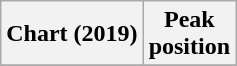<table class="wikitable plainrowheaders sortable" style="text-align:center;" border="1">
<tr>
<th scope="col">Chart (2019)</th>
<th scope="col">Peak<br>position</th>
</tr>
<tr>
</tr>
</table>
